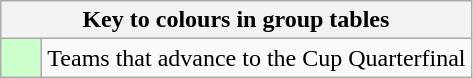<table class="wikitable" style="text-align: center;">
<tr>
<th colspan=2>Key to colours in group tables</th>
</tr>
<tr>
<td style="background:#cfc; width:20px;"></td>
<td align=left>Teams that advance to the Cup Quarterfinal</td>
</tr>
</table>
